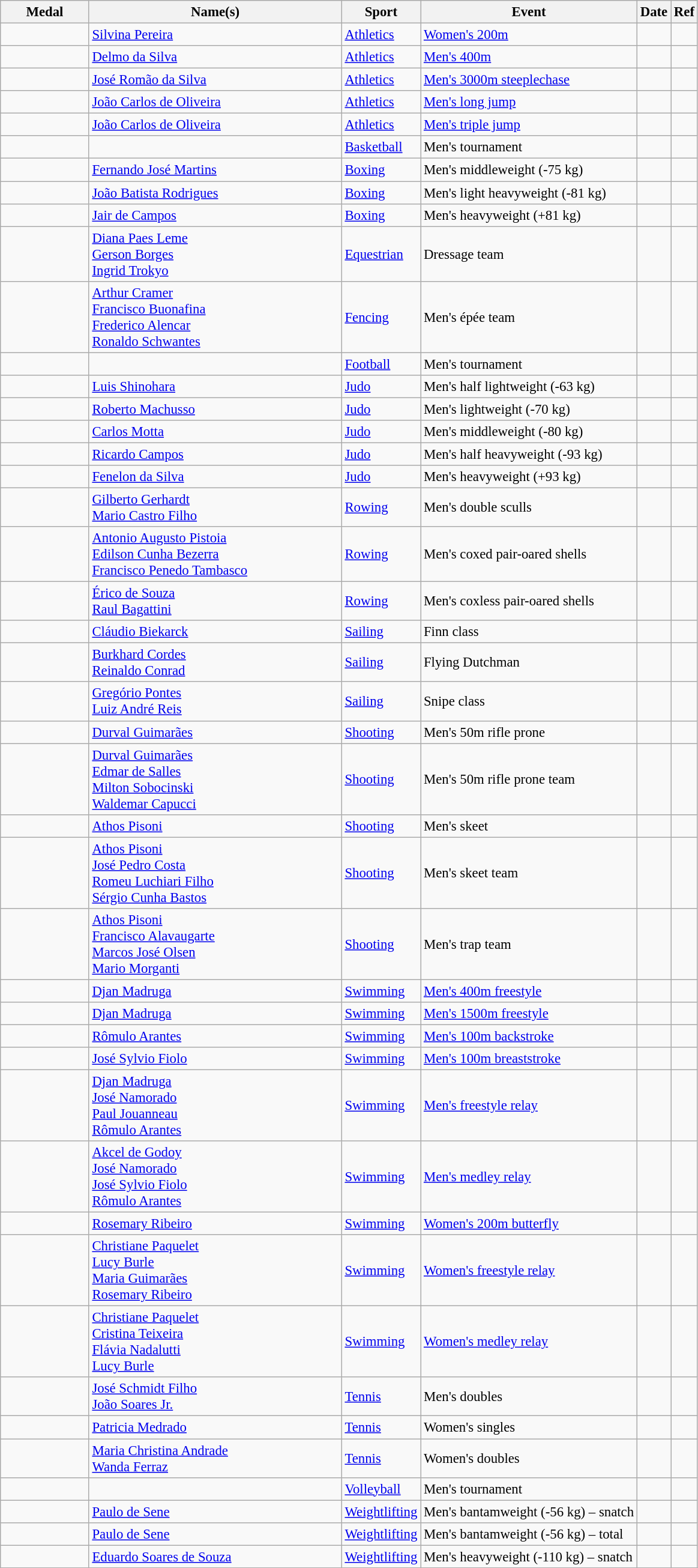<table class="wikitable sortable" style="font-size: 95%;">
<tr>
<th style="width:6em">Medal</th>
<th style="width:18em">Name(s)</th>
<th>Sport</th>
<th>Event</th>
<th>Date</th>
<th>Ref</th>
</tr>
<tr>
<td></td>
<td><a href='#'>Silvina Pereira</a></td>
<td><a href='#'>Athletics</a></td>
<td><a href='#'>Women's 200m</a></td>
<td></td>
<td></td>
</tr>
<tr>
<td></td>
<td><a href='#'>Delmo da Silva</a></td>
<td><a href='#'>Athletics</a></td>
<td><a href='#'>Men's 400m</a></td>
<td></td>
<td></td>
</tr>
<tr>
<td></td>
<td><a href='#'>José Romão da Silva</a></td>
<td><a href='#'>Athletics</a></td>
<td><a href='#'>Men's 3000m steeplechase</a></td>
<td></td>
<td></td>
</tr>
<tr>
<td></td>
<td><a href='#'>João Carlos de Oliveira</a></td>
<td><a href='#'>Athletics</a></td>
<td><a href='#'>Men's long jump</a></td>
<td></td>
<td></td>
</tr>
<tr>
<td></td>
<td><a href='#'>João Carlos de Oliveira</a></td>
<td><a href='#'>Athletics</a></td>
<td><a href='#'>Men's triple jump</a></td>
<td></td>
<td></td>
</tr>
<tr>
<td></td>
<td><br></td>
<td><a href='#'>Basketball</a></td>
<td>Men's tournament</td>
<td></td>
<td></td>
</tr>
<tr>
<td></td>
<td><a href='#'>Fernando José Martins</a></td>
<td><a href='#'>Boxing</a></td>
<td>Men's middleweight (-75 kg)</td>
<td></td>
<td></td>
</tr>
<tr>
<td></td>
<td><a href='#'>João Batista Rodrigues</a></td>
<td><a href='#'>Boxing</a></td>
<td>Men's light heavyweight (-81 kg)</td>
<td></td>
<td></td>
</tr>
<tr>
<td></td>
<td><a href='#'>Jair de Campos</a></td>
<td><a href='#'>Boxing</a></td>
<td>Men's heavyweight (+81 kg)</td>
<td></td>
<td></td>
</tr>
<tr>
<td></td>
<td><a href='#'>Diana Paes Leme</a><br><a href='#'>Gerson Borges</a><br><a href='#'>Ingrid Trokyo</a></td>
<td><a href='#'>Equestrian</a></td>
<td>Dressage team</td>
<td></td>
<td></td>
</tr>
<tr>
<td></td>
<td><a href='#'>Arthur Cramer</a><br><a href='#'>Francisco Buonafina</a><br><a href='#'>Frederico Alencar</a><br><a href='#'>Ronaldo Schwantes</a></td>
<td><a href='#'>Fencing</a></td>
<td>Men's épée team</td>
<td></td>
<td></td>
</tr>
<tr>
<td></td>
<td><br></td>
<td><a href='#'>Football</a></td>
<td>Men's tournament</td>
<td></td>
<td></td>
</tr>
<tr>
<td></td>
<td><a href='#'>Luis Shinohara</a></td>
<td><a href='#'>Judo</a></td>
<td>Men's half lightweight (-63 kg)</td>
<td></td>
<td></td>
</tr>
<tr>
<td></td>
<td><a href='#'>Roberto Machusso</a></td>
<td><a href='#'>Judo</a></td>
<td>Men's lightweight (-70 kg)</td>
<td></td>
<td></td>
</tr>
<tr>
<td></td>
<td><a href='#'>Carlos Motta</a></td>
<td><a href='#'>Judo</a></td>
<td>Men's middleweight (-80 kg)</td>
<td></td>
<td></td>
</tr>
<tr>
<td></td>
<td><a href='#'>Ricardo Campos</a></td>
<td><a href='#'>Judo</a></td>
<td>Men's half heavyweight (-93 kg)</td>
<td></td>
<td></td>
</tr>
<tr>
<td></td>
<td><a href='#'>Fenelon da Silva</a></td>
<td><a href='#'>Judo</a></td>
<td>Men's heavyweight (+93 kg)</td>
<td></td>
<td></td>
</tr>
<tr>
<td></td>
<td><a href='#'>Gilberto Gerhardt</a> <br> <a href='#'>Mario Castro Filho</a></td>
<td><a href='#'>Rowing</a></td>
<td>Men's double sculls</td>
<td></td>
<td></td>
</tr>
<tr>
<td></td>
<td><a href='#'>Antonio Augusto Pistoia</a> <br> <a href='#'>Edilson Cunha Bezerra</a> <br> <a href='#'>Francisco Penedo Tambasco</a></td>
<td><a href='#'>Rowing</a></td>
<td>Men's coxed pair-oared shells</td>
<td></td>
<td></td>
</tr>
<tr>
<td></td>
<td><a href='#'>Érico de Souza</a> <br> <a href='#'>Raul Bagattini</a></td>
<td><a href='#'>Rowing</a></td>
<td>Men's coxless pair-oared shells</td>
<td></td>
<td></td>
</tr>
<tr>
<td></td>
<td><a href='#'>Cláudio Biekarck</a></td>
<td><a href='#'>Sailing</a></td>
<td>Finn class</td>
<td></td>
<td></td>
</tr>
<tr>
<td></td>
<td><a href='#'>Burkhard Cordes</a> <br> <a href='#'>Reinaldo Conrad</a></td>
<td><a href='#'>Sailing</a></td>
<td>Flying Dutchman</td>
<td></td>
<td></td>
</tr>
<tr>
<td></td>
<td><a href='#'>Gregório Pontes</a> <br> <a href='#'>Luiz André Reis</a></td>
<td><a href='#'>Sailing</a></td>
<td>Snipe class</td>
<td></td>
<td></td>
</tr>
<tr>
<td></td>
<td><a href='#'>Durval Guimarães</a></td>
<td><a href='#'>Shooting</a></td>
<td>Men's 50m rifle prone</td>
<td></td>
<td></td>
</tr>
<tr>
<td></td>
<td><a href='#'>Durval Guimarães</a> <br> <a href='#'>Edmar de Salles</a> <br> <a href='#'>Milton Sobocinski</a> <br> <a href='#'>Waldemar Capucci</a></td>
<td><a href='#'>Shooting</a></td>
<td>Men's 50m rifle prone team</td>
<td></td>
<td></td>
</tr>
<tr>
<td></td>
<td><a href='#'>Athos Pisoni</a></td>
<td><a href='#'>Shooting</a></td>
<td>Men's skeet</td>
<td></td>
<td></td>
</tr>
<tr>
<td></td>
<td><a href='#'>Athos Pisoni</a> <br> <a href='#'>José Pedro Costa</a> <br> <a href='#'>Romeu Luchiari Filho</a> <br> <a href='#'>Sérgio Cunha Bastos</a></td>
<td><a href='#'>Shooting</a></td>
<td>Men's skeet team</td>
<td></td>
<td></td>
</tr>
<tr>
<td></td>
<td><a href='#'>Athos Pisoni</a> <br> <a href='#'>Francisco Alavaugarte</a> <br> <a href='#'>Marcos José Olsen</a> <br> <a href='#'>Mario Morganti</a></td>
<td><a href='#'>Shooting</a></td>
<td>Men's trap team</td>
<td></td>
<td></td>
</tr>
<tr>
<td></td>
<td><a href='#'>Djan Madruga</a></td>
<td><a href='#'>Swimming</a></td>
<td><a href='#'>Men's 400m freestyle</a></td>
<td></td>
<td></td>
</tr>
<tr>
<td></td>
<td><a href='#'>Djan Madruga</a></td>
<td><a href='#'>Swimming</a></td>
<td><a href='#'>Men's 1500m freestyle</a></td>
<td></td>
<td></td>
</tr>
<tr>
<td></td>
<td><a href='#'>Rômulo Arantes</a></td>
<td><a href='#'>Swimming</a></td>
<td><a href='#'>Men's 100m backstroke</a></td>
<td></td>
<td></td>
</tr>
<tr>
<td></td>
<td><a href='#'>José Sylvio Fiolo</a></td>
<td><a href='#'>Swimming</a></td>
<td><a href='#'>Men's 100m breaststroke</a></td>
<td></td>
<td></td>
</tr>
<tr>
<td></td>
<td><a href='#'>Djan Madruga</a> <br> <a href='#'>José Namorado</a> <br> <a href='#'>Paul Jouanneau</a> <br> <a href='#'>Rômulo Arantes</a></td>
<td><a href='#'>Swimming</a></td>
<td><a href='#'>Men's  freestyle relay</a></td>
<td></td>
<td></td>
</tr>
<tr>
<td></td>
<td><a href='#'>Akcel de Godoy</a> <br> <a href='#'>José Namorado</a> <br> <a href='#'>José Sylvio Fiolo</a>  <br> <a href='#'>Rômulo Arantes</a></td>
<td><a href='#'>Swimming</a></td>
<td><a href='#'>Men's  medley relay</a></td>
<td></td>
<td></td>
</tr>
<tr>
<td></td>
<td><a href='#'>Rosemary Ribeiro</a></td>
<td><a href='#'>Swimming</a></td>
<td><a href='#'>Women's 200m butterfly</a></td>
<td></td>
<td></td>
</tr>
<tr>
<td></td>
<td><a href='#'>Christiane Paquelet</a> <br> <a href='#'>Lucy Burle</a> <br> <a href='#'>Maria Guimarães</a> <br> <a href='#'>Rosemary Ribeiro</a></td>
<td><a href='#'>Swimming</a></td>
<td><a href='#'>Women's  freestyle relay</a></td>
<td></td>
<td></td>
</tr>
<tr>
<td></td>
<td><a href='#'>Christiane Paquelet</a> <br> <a href='#'>Cristina Teixeira</a> <br> <a href='#'>Flávia Nadalutti</a> <br> <a href='#'>Lucy Burle</a></td>
<td><a href='#'>Swimming</a></td>
<td><a href='#'>Women's  medley relay</a></td>
<td></td>
<td></td>
</tr>
<tr>
<td></td>
<td><a href='#'>José Schmidt Filho</a> <br> <a href='#'>João Soares Jr.</a></td>
<td><a href='#'>Tennis</a></td>
<td>Men's doubles</td>
<td></td>
<td></td>
</tr>
<tr>
<td></td>
<td><a href='#'>Patricia Medrado</a></td>
<td><a href='#'>Tennis</a></td>
<td>Women's singles</td>
<td></td>
<td></td>
</tr>
<tr>
<td></td>
<td><a href='#'>Maria Christina Andrade</a> <br> <a href='#'>Wanda Ferraz</a></td>
<td><a href='#'>Tennis</a></td>
<td>Women's doubles</td>
<td></td>
<td></td>
</tr>
<tr>
<td></td>
<td><br></td>
<td><a href='#'>Volleyball</a></td>
<td>Men's tournament</td>
<td></td>
<td></td>
</tr>
<tr>
<td></td>
<td><a href='#'>Paulo de Sene</a></td>
<td><a href='#'>Weightlifting</a></td>
<td>Men's bantamweight (-56 kg) – snatch</td>
<td></td>
<td></td>
</tr>
<tr>
<td></td>
<td><a href='#'>Paulo de Sene</a></td>
<td><a href='#'>Weightlifting</a></td>
<td>Men's bantamweight (-56 kg) – total</td>
<td></td>
<td></td>
</tr>
<tr>
<td></td>
<td><a href='#'>Eduardo Soares de Souza</a></td>
<td><a href='#'>Weightlifting</a></td>
<td>Men's heavyweight (-110 kg) – snatch</td>
<td></td>
<td></td>
</tr>
<tr>
</tr>
</table>
